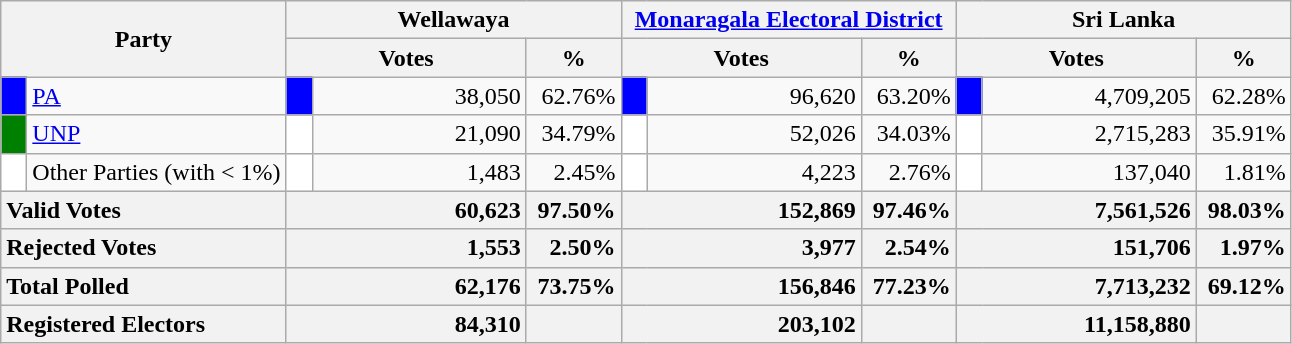<table class="wikitable">
<tr>
<th colspan="2" width="144px"rowspan="2">Party</th>
<th colspan="3" width="216px">Wellawaya</th>
<th colspan="3" width="216px"><a href='#'>Monaragala Electoral District</a></th>
<th colspan="3" width="216px">Sri Lanka</th>
</tr>
<tr>
<th colspan="2" width="144px">Votes</th>
<th>%</th>
<th colspan="2" width="144px">Votes</th>
<th>%</th>
<th colspan="2" width="144px">Votes</th>
<th>%</th>
</tr>
<tr>
<td style="background-color:blue;" width="10px"></td>
<td style="text-align:left;"><a href='#'>PA</a></td>
<td style="background-color:blue;" width="10px"></td>
<td style="text-align:right;">38,050</td>
<td style="text-align:right;">62.76%</td>
<td style="background-color:blue;" width="10px"></td>
<td style="text-align:right;">96,620</td>
<td style="text-align:right;">63.20%</td>
<td style="background-color:blue;" width="10px"></td>
<td style="text-align:right;">4,709,205</td>
<td style="text-align:right;">62.28%</td>
</tr>
<tr>
<td style="background-color:green;" width="10px"></td>
<td style="text-align:left;"><a href='#'>UNP</a></td>
<td style="background-color:white;" width="10px"></td>
<td style="text-align:right;">21,090</td>
<td style="text-align:right;">34.79%</td>
<td style="background-color:white;" width="10px"></td>
<td style="text-align:right;">52,026</td>
<td style="text-align:right;">34.03%</td>
<td style="background-color:white;" width="10px"></td>
<td style="text-align:right;">2,715,283</td>
<td style="text-align:right;">35.91%</td>
</tr>
<tr>
<td style="background-color:white;" width="10px"></td>
<td style="text-align:left;">Other Parties (with < 1%)</td>
<td style="background-color:white;" width="10px"></td>
<td style="text-align:right;">1,483</td>
<td style="text-align:right;">2.45%</td>
<td style="background-color:white;" width="10px"></td>
<td style="text-align:right;">4,223</td>
<td style="text-align:right;">2.76%</td>
<td style="background-color:white;" width="10px"></td>
<td style="text-align:right;">137,040</td>
<td style="text-align:right;">1.81%</td>
</tr>
<tr>
<th colspan="2" width="144px"style="text-align:left;">Valid Votes</th>
<th style="text-align:right;"colspan="2" width="144px">60,623</th>
<th style="text-align:right;">97.50%</th>
<th style="text-align:right;"colspan="2" width="144px">152,869</th>
<th style="text-align:right;">97.46%</th>
<th style="text-align:right;"colspan="2" width="144px">7,561,526</th>
<th style="text-align:right;">98.03%</th>
</tr>
<tr>
<th colspan="2" width="144px"style="text-align:left;">Rejected Votes</th>
<th style="text-align:right;"colspan="2" width="144px">1,553</th>
<th style="text-align:right;">2.50%</th>
<th style="text-align:right;"colspan="2" width="144px">3,977</th>
<th style="text-align:right;">2.54%</th>
<th style="text-align:right;"colspan="2" width="144px">151,706</th>
<th style="text-align:right;">1.97%</th>
</tr>
<tr>
<th colspan="2" width="144px"style="text-align:left;">Total Polled</th>
<th style="text-align:right;"colspan="2" width="144px">62,176</th>
<th style="text-align:right;">73.75%</th>
<th style="text-align:right;"colspan="2" width="144px">156,846</th>
<th style="text-align:right;">77.23%</th>
<th style="text-align:right;"colspan="2" width="144px">7,713,232</th>
<th style="text-align:right;">69.12%</th>
</tr>
<tr>
<th colspan="2" width="144px"style="text-align:left;">Registered Electors</th>
<th style="text-align:right;"colspan="2" width="144px">84,310</th>
<th></th>
<th style="text-align:right;"colspan="2" width="144px">203,102</th>
<th></th>
<th style="text-align:right;"colspan="2" width="144px">11,158,880</th>
<th></th>
</tr>
</table>
